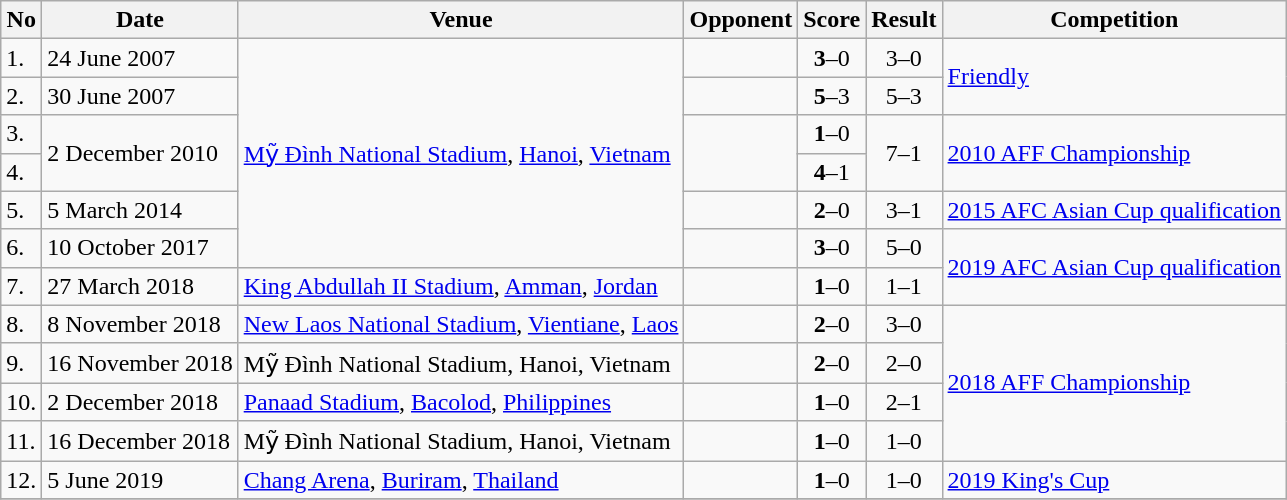<table class="wikitable" style="font-size:100%;">
<tr>
<th>No</th>
<th>Date</th>
<th>Venue</th>
<th>Opponent</th>
<th>Score</th>
<th>Result</th>
<th>Competition</th>
</tr>
<tr>
<td>1.</td>
<td>24 June 2007</td>
<td rowspan=6><a href='#'>Mỹ Đình National Stadium</a>, <a href='#'>Hanoi</a>, <a href='#'>Vietnam</a></td>
<td></td>
<td align=center><strong>3</strong>–0</td>
<td align=center>3–0</td>
<td rowspan=2><a href='#'>Friendly</a></td>
</tr>
<tr>
<td>2.</td>
<td>30 June 2007</td>
<td></td>
<td align=center><strong>5</strong>–3</td>
<td align=center>5–3</td>
</tr>
<tr>
<td>3.</td>
<td rowspan="2">2 December 2010</td>
<td rowspan="2"></td>
<td align=center><strong>1</strong>–0</td>
<td rowspan="2" style="text-align:center">7–1</td>
<td rowspan="2"><a href='#'>2010 AFF Championship</a></td>
</tr>
<tr>
<td>4.</td>
<td align=center><strong>4</strong>–1</td>
</tr>
<tr>
<td>5.</td>
<td>5 March 2014</td>
<td></td>
<td align=center><strong>2</strong>–0</td>
<td align=center>3–1</td>
<td><a href='#'>2015 AFC Asian Cup qualification</a></td>
</tr>
<tr>
<td>6.</td>
<td>10 October 2017</td>
<td></td>
<td align=center><strong>3</strong>–0</td>
<td align=center>5–0</td>
<td rowspan=2><a href='#'>2019 AFC Asian Cup qualification</a></td>
</tr>
<tr>
<td>7.</td>
<td>27 March 2018</td>
<td><a href='#'>King Abdullah II Stadium</a>, <a href='#'>Amman</a>, <a href='#'>Jordan</a></td>
<td></td>
<td align=center><strong>1</strong>–0</td>
<td align=center>1–1</td>
</tr>
<tr>
<td>8.</td>
<td>8 November 2018</td>
<td><a href='#'>New Laos National Stadium</a>, <a href='#'>Vientiane</a>, <a href='#'>Laos</a></td>
<td></td>
<td align=center><strong>2</strong>–0</td>
<td align=center>3–0</td>
<td rowspan=4><a href='#'>2018 AFF Championship</a></td>
</tr>
<tr>
<td>9.</td>
<td>16 November 2018</td>
<td>Mỹ Đình National Stadium, Hanoi, Vietnam</td>
<td></td>
<td align=center><strong>2</strong>–0</td>
<td align=center>2–0</td>
</tr>
<tr>
<td>10.</td>
<td>2 December 2018</td>
<td><a href='#'>Panaad Stadium</a>, <a href='#'>Bacolod</a>, <a href='#'>Philippines</a></td>
<td></td>
<td align=center><strong>1</strong>–0</td>
<td align=center>2–1</td>
</tr>
<tr>
<td>11.</td>
<td>16 December 2018</td>
<td>Mỹ Đình National Stadium, Hanoi, Vietnam</td>
<td></td>
<td align=center><strong>1</strong>–0</td>
<td align=center>1–0</td>
</tr>
<tr>
<td>12.</td>
<td>5 June 2019</td>
<td><a href='#'>Chang Arena</a>, <a href='#'>Buriram</a>, <a href='#'>Thailand</a></td>
<td></td>
<td align=center><strong>1</strong>–0</td>
<td align=center>1–0</td>
<td><a href='#'>2019 King's Cup</a></td>
</tr>
<tr>
</tr>
</table>
